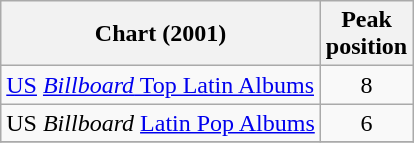<table class="wikitable">
<tr>
<th align="left">Chart (2001)</th>
<th align="left">Peak<br>position</th>
</tr>
<tr>
<td align="left"><a href='#'>US</a> <a href='#'><em>Billboard</em> Top Latin Albums</a></td>
<td align="center">8</td>
</tr>
<tr>
<td align="left">US <em>Billboard</em> <a href='#'>Latin Pop Albums</a></td>
<td align="center">6</td>
</tr>
<tr>
</tr>
</table>
